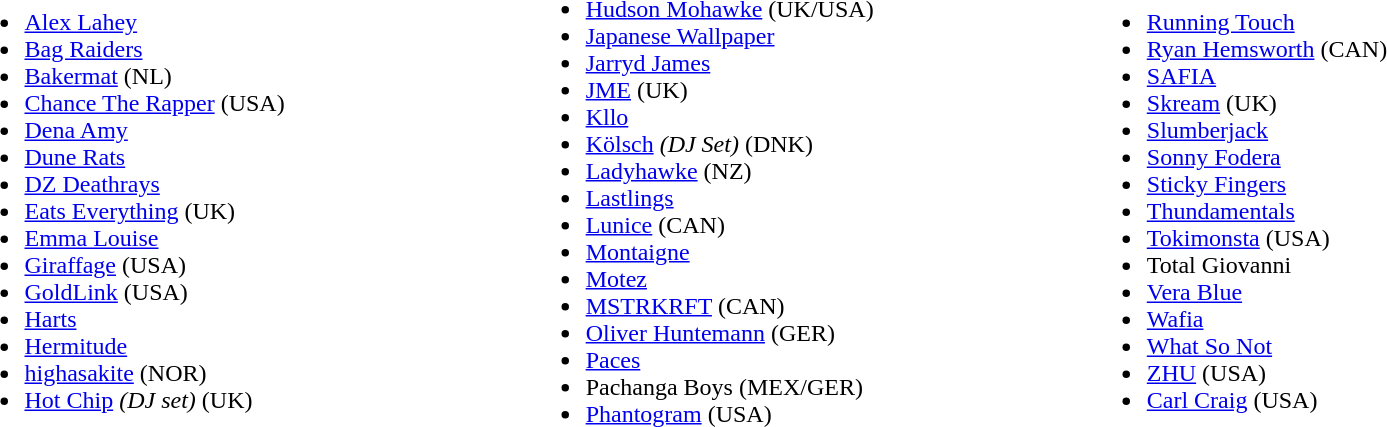<table width=90%|>
<tr>
<td width=33%><br><ul><li><a href='#'>Alex Lahey</a></li><li><a href='#'>Bag Raiders</a></li><li><a href='#'>Bakermat</a> (NL)</li><li><a href='#'>Chance The Rapper</a> (USA)</li><li><a href='#'>Dena Amy</a></li><li><a href='#'>Dune Rats</a></li><li><a href='#'>DZ Deathrays</a></li><li><a href='#'>Eats Everything</a> (UK)</li><li><a href='#'>Emma Louise</a></li><li><a href='#'>Giraffage</a> (USA)</li><li><a href='#'>GoldLink</a> (USA)</li><li><a href='#'>Harts</a></li><li><a href='#'>Hermitude</a></li><li><a href='#'>highasakite</a> (NOR)</li><li><a href='#'>Hot Chip</a> <em>(DJ set)</em> (UK)</li></ul></td>
<td width=33%><br><ul><li><a href='#'>Hudson Mohawke</a> (UK/USA)</li><li><a href='#'>Japanese Wallpaper</a></li><li><a href='#'>Jarryd James</a></li><li><a href='#'>JME</a> (UK)</li><li><a href='#'>Kllo</a></li><li><a href='#'>Kölsch</a> <em>(DJ Set)</em> (DNK)</li><li><a href='#'>Ladyhawke</a> (NZ)</li><li><a href='#'>Lastlings</a></li><li><a href='#'>Lunice</a> (CAN)</li><li><a href='#'>Montaigne</a></li><li><a href='#'>Motez</a></li><li><a href='#'>MSTRKRFT</a> (CAN)</li><li><a href='#'>Oliver Huntemann</a> (GER)</li><li><a href='#'>Paces</a></li><li>Pachanga Boys (MEX/GER)</li><li><a href='#'>Phantogram</a> (USA)</li></ul></td>
<td width=33%><br><ul><li><a href='#'>Running Touch</a></li><li><a href='#'>Ryan Hemsworth</a> (CAN)</li><li><a href='#'>SAFIA</a></li><li><a href='#'>Skream</a> (UK)</li><li><a href='#'>Slumberjack</a></li><li><a href='#'>Sonny Fodera</a></li><li><a href='#'>Sticky Fingers</a></li><li><a href='#'>Thundamentals</a></li><li><a href='#'>Tokimonsta</a> (USA)</li><li>Total Giovanni</li><li><a href='#'>Vera Blue</a></li><li><a href='#'>Wafia</a></li><li><a href='#'>What So Not</a></li><li><a href='#'>ZHU</a> (USA)</li><li><a href='#'>Carl Craig</a> (USA)</li></ul></td>
<td width=33%></td>
</tr>
</table>
